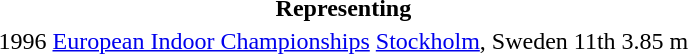<table>
<tr>
<th colspan=6>Representing </th>
</tr>
<tr>
<td>1996</td>
<td><a href='#'>European Indoor Championships</a></td>
<td><a href='#'>Stockholm</a>, Sweden</td>
<td>11th</td>
<td>3.85 m</td>
</tr>
</table>
